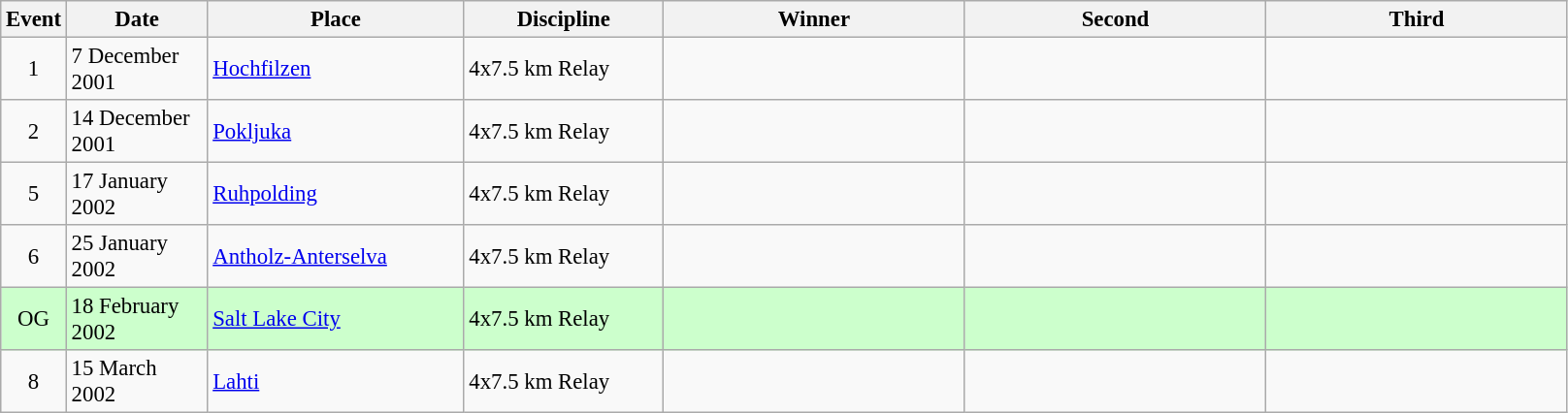<table class="wikitable" style="font-size:95%;">
<tr>
<th width="30">Event</th>
<th width="90">Date</th>
<th width="169">Place</th>
<th width="130">Discipline</th>
<th width="200">Winner</th>
<th width="200">Second</th>
<th width="200">Third</th>
</tr>
<tr>
<td align=center>1</td>
<td>7 December 2001</td>
<td> <a href='#'>Hochfilzen</a></td>
<td>4x7.5 km Relay</td>
<td></td>
<td></td>
<td></td>
</tr>
<tr>
<td align=center>2</td>
<td>14 December 2001</td>
<td> <a href='#'>Pokljuka</a></td>
<td>4x7.5 km Relay</td>
<td></td>
<td></td>
<td></td>
</tr>
<tr>
<td align=center>5</td>
<td>17 January 2002</td>
<td> <a href='#'>Ruhpolding</a></td>
<td>4x7.5 km Relay</td>
<td></td>
<td></td>
<td></td>
</tr>
<tr>
<td align=center>6</td>
<td>25 January 2002</td>
<td> <a href='#'>Antholz-Anterselva</a></td>
<td>4x7.5 km Relay</td>
<td></td>
<td></td>
<td></td>
</tr>
<tr style="background:#CCFFCC">
<td align=center>OG</td>
<td>18 February 2002</td>
<td> <a href='#'>Salt Lake City</a></td>
<td>4x7.5 km Relay</td>
<td></td>
<td></td>
<td></td>
</tr>
<tr>
<td align=center>8</td>
<td>15 March 2002</td>
<td> <a href='#'>Lahti</a></td>
<td>4x7.5 km Relay</td>
<td></td>
<td></td>
<td></td>
</tr>
</table>
